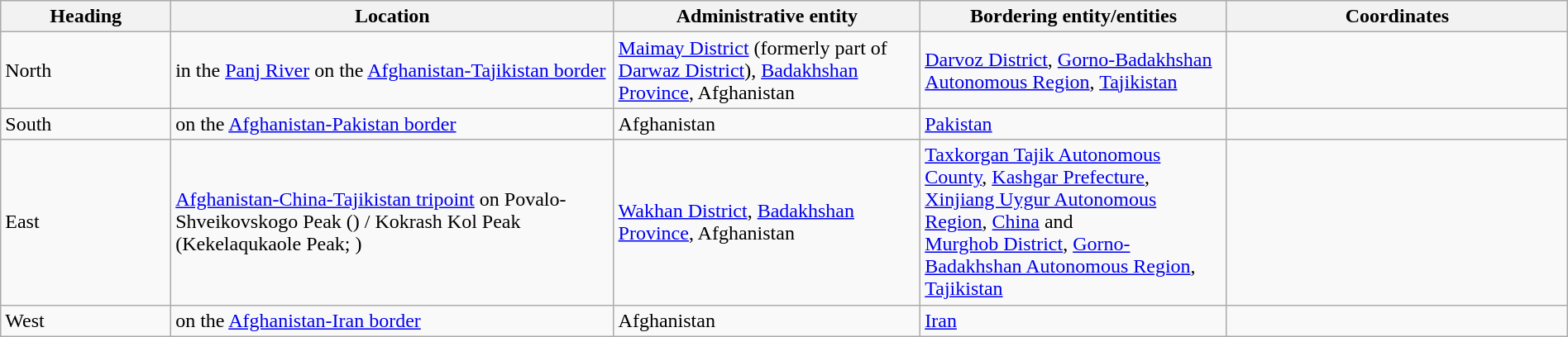<table class="wikitable" width="100%">
<tr>
<th width="10%">Heading</th>
<th width="26%">Location</th>
<th width="18%">Administrative entity</th>
<th width="18%">Bordering entity/entities</th>
<th width="20%" class="unsortable">Coordinates</th>
</tr>
<tr class="vcard">
<td>North</td>
<td class="fn org">in the <a href='#'>Panj River</a> on the <a href='#'>Afghanistan-Tajikistan border</a></td>
<td><a href='#'>Maimay District</a> (formerly part of <a href='#'>Darwaz District</a>), <a href='#'>Badakhshan Province</a>, Afghanistan</td>
<td><a href='#'>Darvoz District</a>, <a href='#'>Gorno-Badakhshan Autonomous Region</a>, <a href='#'>Tajikistan</a></td>
<td></td>
</tr>
<tr class="vcard">
<td>South</td>
<td class="fn org">on the <a href='#'>Afghanistan-Pakistan border</a></td>
<td>Afghanistan</td>
<td><a href='#'>Pakistan</a></td>
<td></td>
</tr>
<tr class="vcard">
<td>East</td>
<td class="fn org"><a href='#'>Afghanistan-China-Tajikistan tripoint</a> on Povalo-Shveikovskogo Peak () / Kokrash Kol Peak (Kekelaqukaole Peak; )</td>
<td><a href='#'>Wakhan District</a>, <a href='#'>Badakhshan Province</a>, Afghanistan</td>
<td><a href='#'>Taxkorgan Tajik Autonomous County</a>, <a href='#'>Kashgar Prefecture</a>, <a href='#'>Xinjiang Uygur Autonomous Region</a>, <a href='#'>China</a> and<br><a href='#'>Murghob District</a>, <a href='#'>Gorno-Badakhshan Autonomous Region</a>, <a href='#'>Tajikistan</a></td>
<td></td>
</tr>
<tr class="vcard">
<td>West</td>
<td class="fn org">on the <a href='#'>Afghanistan-Iran border</a></td>
<td>Afghanistan</td>
<td><a href='#'>Iran</a></td>
<td></td>
</tr>
</table>
